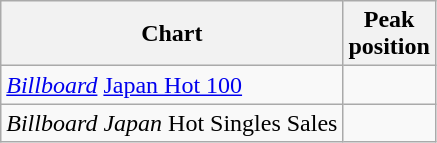<table class="wikitable sortable">
<tr>
<th>Chart</th>
<th>Peak<br>position</th>
</tr>
<tr>
<td><em><a href='#'>Billboard</a></em> <a href='#'>Japan Hot 100</a></td>
<td></td>
</tr>
<tr>
<td><em>Billboard Japan</em> Hot Singles Sales</td>
<td></td>
</tr>
</table>
